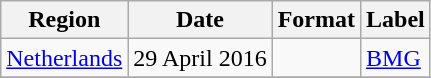<table class=wikitable>
<tr>
<th>Region</th>
<th>Date</th>
<th>Format</th>
<th>Label</th>
</tr>
<tr>
<td><a href='#'>Netherlands</a></td>
<td>29 April 2016</td>
<td></td>
<td><a href='#'>BMG</a></td>
</tr>
<tr>
</tr>
</table>
